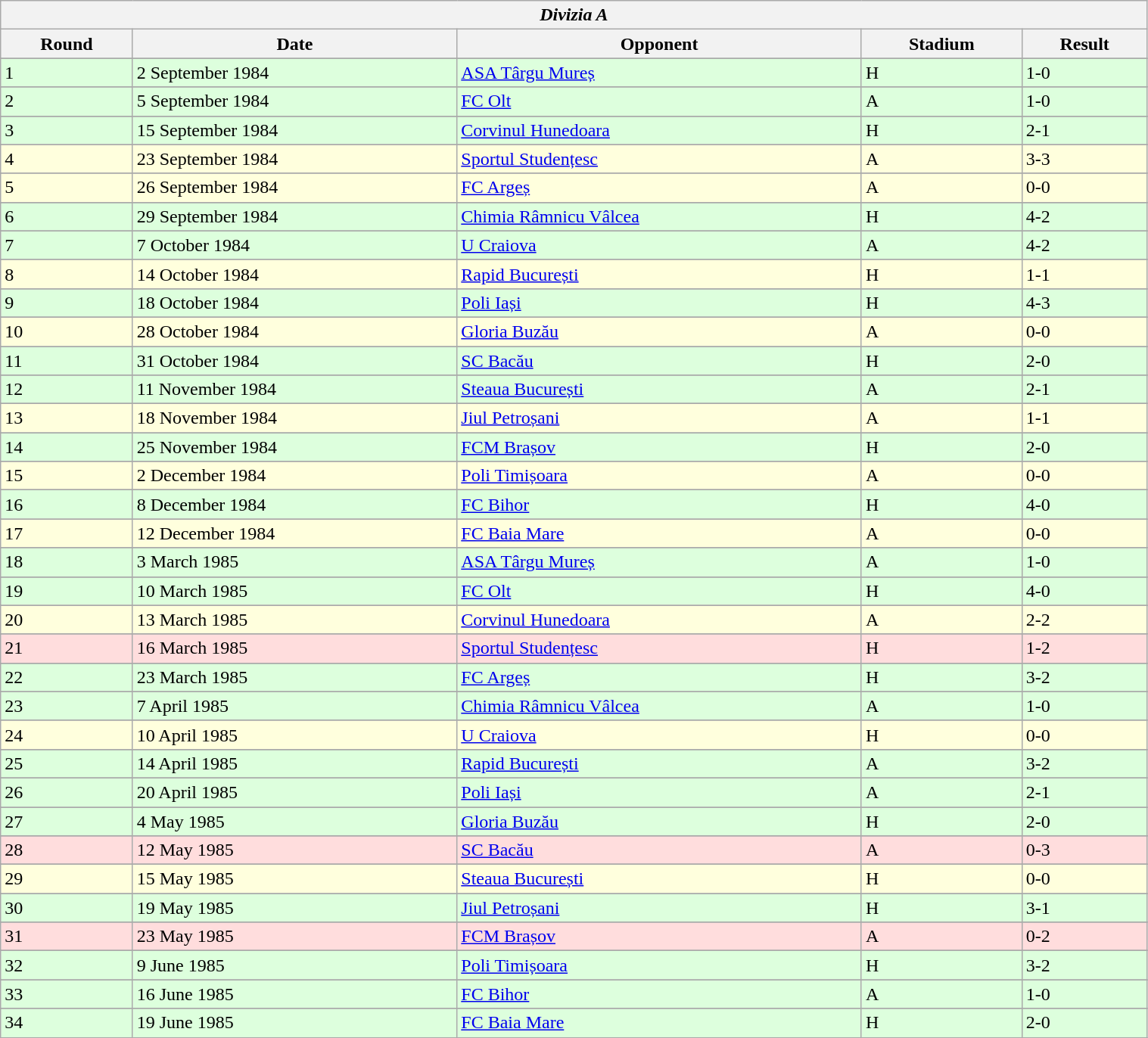<table class="wikitable" style="width:80%;">
<tr>
<th colspan="5" style="text-align:center;"><em>Divizia A</em></th>
</tr>
<tr>
<th>Round</th>
<th>Date</th>
<th>Opponent</th>
<th>Stadium</th>
<th>Result</th>
</tr>
<tr>
</tr>
<tr bgcolor="#ddffdd">
<td>1</td>
<td>2 September 1984</td>
<td><a href='#'>ASA Târgu Mureș</a></td>
<td>H</td>
<td>1-0</td>
</tr>
<tr>
</tr>
<tr bgcolor="#ddffdd">
<td>2</td>
<td>5 September 1984</td>
<td><a href='#'>FC Olt</a></td>
<td>A</td>
<td>1-0</td>
</tr>
<tr>
</tr>
<tr bgcolor="#ddffdd">
<td>3</td>
<td>15 September 1984</td>
<td><a href='#'>Corvinul Hunedoara</a></td>
<td>H</td>
<td>2-1</td>
</tr>
<tr>
</tr>
<tr bgcolor="#ffffdd">
<td>4</td>
<td>23 September 1984</td>
<td><a href='#'>Sportul Studențesc</a></td>
<td>A</td>
<td>3-3</td>
</tr>
<tr>
</tr>
<tr bgcolor="#ffffdd">
<td>5</td>
<td>26 September 1984</td>
<td><a href='#'>FC Argeș</a></td>
<td>A</td>
<td>0-0</td>
</tr>
<tr>
</tr>
<tr bgcolor="#ddffdd">
<td>6</td>
<td>29 September 1984</td>
<td><a href='#'>Chimia Râmnicu Vâlcea</a></td>
<td>H</td>
<td>4-2</td>
</tr>
<tr>
</tr>
<tr bgcolor="#ddffdd">
<td>7</td>
<td>7 October 1984</td>
<td><a href='#'>U Craiova</a></td>
<td>A</td>
<td>4-2</td>
</tr>
<tr>
</tr>
<tr bgcolor="#ffffdd">
<td>8</td>
<td>14 October 1984</td>
<td><a href='#'>Rapid București</a></td>
<td>H</td>
<td>1-1</td>
</tr>
<tr>
</tr>
<tr bgcolor="#ddffdd">
<td>9</td>
<td>18 October 1984</td>
<td><a href='#'>Poli Iași</a></td>
<td>H</td>
<td>4-3</td>
</tr>
<tr>
</tr>
<tr bgcolor="#ffffdd">
<td>10</td>
<td>28 October 1984</td>
<td><a href='#'>Gloria Buzău</a></td>
<td>A</td>
<td>0-0</td>
</tr>
<tr>
</tr>
<tr bgcolor="#ddffdd">
<td>11</td>
<td>31 October 1984</td>
<td><a href='#'>SC Bacău</a></td>
<td>H</td>
<td>2-0</td>
</tr>
<tr>
</tr>
<tr bgcolor="#ddffdd">
<td>12</td>
<td>11 November 1984</td>
<td><a href='#'>Steaua București</a></td>
<td>A</td>
<td>2-1</td>
</tr>
<tr>
</tr>
<tr bgcolor="#ffffdd">
<td>13</td>
<td>18 November 1984</td>
<td><a href='#'>Jiul Petroșani</a></td>
<td>A</td>
<td>1-1</td>
</tr>
<tr>
</tr>
<tr bgcolor="#ddffdd">
<td>14</td>
<td>25 November 1984</td>
<td><a href='#'>FCM Brașov</a></td>
<td>H</td>
<td>2-0</td>
</tr>
<tr>
</tr>
<tr bgcolor="#ffffdd">
<td>15</td>
<td>2 December 1984</td>
<td><a href='#'>Poli Timișoara</a></td>
<td>A</td>
<td>0-0</td>
</tr>
<tr>
</tr>
<tr bgcolor="#ddffdd">
<td>16</td>
<td>8 December 1984</td>
<td><a href='#'>FC Bihor</a></td>
<td>H</td>
<td>4-0</td>
</tr>
<tr>
</tr>
<tr bgcolor="#ffffdd">
<td>17</td>
<td>12 December 1984</td>
<td><a href='#'>FC Baia Mare</a></td>
<td>A</td>
<td>0-0</td>
</tr>
<tr>
</tr>
<tr bgcolor="#ddffdd">
<td>18</td>
<td>3 March 1985</td>
<td><a href='#'>ASA Târgu Mureș</a></td>
<td>A</td>
<td>1-0</td>
</tr>
<tr>
</tr>
<tr bgcolor="#ddffdd">
<td>19</td>
<td>10 March 1985</td>
<td><a href='#'>FC Olt</a></td>
<td>H</td>
<td>4-0</td>
</tr>
<tr>
</tr>
<tr bgcolor="#ffffdd">
<td>20</td>
<td>13 March 1985</td>
<td><a href='#'>Corvinul Hunedoara</a></td>
<td>A</td>
<td>2-2</td>
</tr>
<tr>
</tr>
<tr bgcolor="#ffdddd">
<td>21</td>
<td>16 March 1985</td>
<td><a href='#'>Sportul Studențesc</a></td>
<td>H</td>
<td>1-2</td>
</tr>
<tr>
</tr>
<tr bgcolor="#ddffdd">
<td>22</td>
<td>23 March 1985</td>
<td><a href='#'>FC Argeș</a></td>
<td>H</td>
<td>3-2</td>
</tr>
<tr>
</tr>
<tr bgcolor="#ddffdd">
<td>23</td>
<td>7 April 1985</td>
<td><a href='#'>Chimia Râmnicu Vâlcea</a></td>
<td>A</td>
<td>1-0</td>
</tr>
<tr>
</tr>
<tr bgcolor="#ffffdd">
<td>24</td>
<td>10 April 1985</td>
<td><a href='#'>U Craiova</a></td>
<td>H</td>
<td>0-0</td>
</tr>
<tr>
</tr>
<tr bgcolor="#ddffdd">
<td>25</td>
<td>14 April 1985</td>
<td><a href='#'>Rapid București</a></td>
<td>A</td>
<td>3-2</td>
</tr>
<tr>
</tr>
<tr bgcolor="#ddffdd">
<td>26</td>
<td>20 April 1985</td>
<td><a href='#'>Poli Iași</a></td>
<td>A</td>
<td>2-1</td>
</tr>
<tr>
</tr>
<tr bgcolor="#ddffdd">
<td>27</td>
<td>4 May 1985</td>
<td><a href='#'>Gloria Buzău</a></td>
<td>H</td>
<td>2-0</td>
</tr>
<tr>
</tr>
<tr bgcolor="#ffdddd">
<td>28</td>
<td>12 May 1985</td>
<td><a href='#'>SC Bacău</a></td>
<td>A</td>
<td>0-3</td>
</tr>
<tr>
</tr>
<tr bgcolor="#ffffdd">
<td>29</td>
<td>15 May 1985</td>
<td><a href='#'>Steaua București</a></td>
<td>H</td>
<td>0-0</td>
</tr>
<tr>
</tr>
<tr bgcolor="#ddffdd">
<td>30</td>
<td>19 May 1985</td>
<td><a href='#'>Jiul Petroșani</a></td>
<td>H</td>
<td>3-1</td>
</tr>
<tr>
</tr>
<tr bgcolor="#ffdddd">
<td>31</td>
<td>23 May 1985</td>
<td><a href='#'>FCM Brașov</a></td>
<td>A</td>
<td>0-2</td>
</tr>
<tr>
</tr>
<tr bgcolor="#ddffdd">
<td>32</td>
<td>9 June 1985</td>
<td><a href='#'>Poli Timișoara</a></td>
<td>H</td>
<td>3-2</td>
</tr>
<tr>
</tr>
<tr bgcolor="#ddffdd">
<td>33</td>
<td>16 June 1985</td>
<td><a href='#'>FC Bihor</a></td>
<td>A</td>
<td>1-0</td>
</tr>
<tr>
</tr>
<tr bgcolor="#ddffdd">
<td>34</td>
<td>19 June 1985</td>
<td><a href='#'>FC Baia Mare</a></td>
<td>H</td>
<td>2-0</td>
</tr>
<tr>
</tr>
</table>
